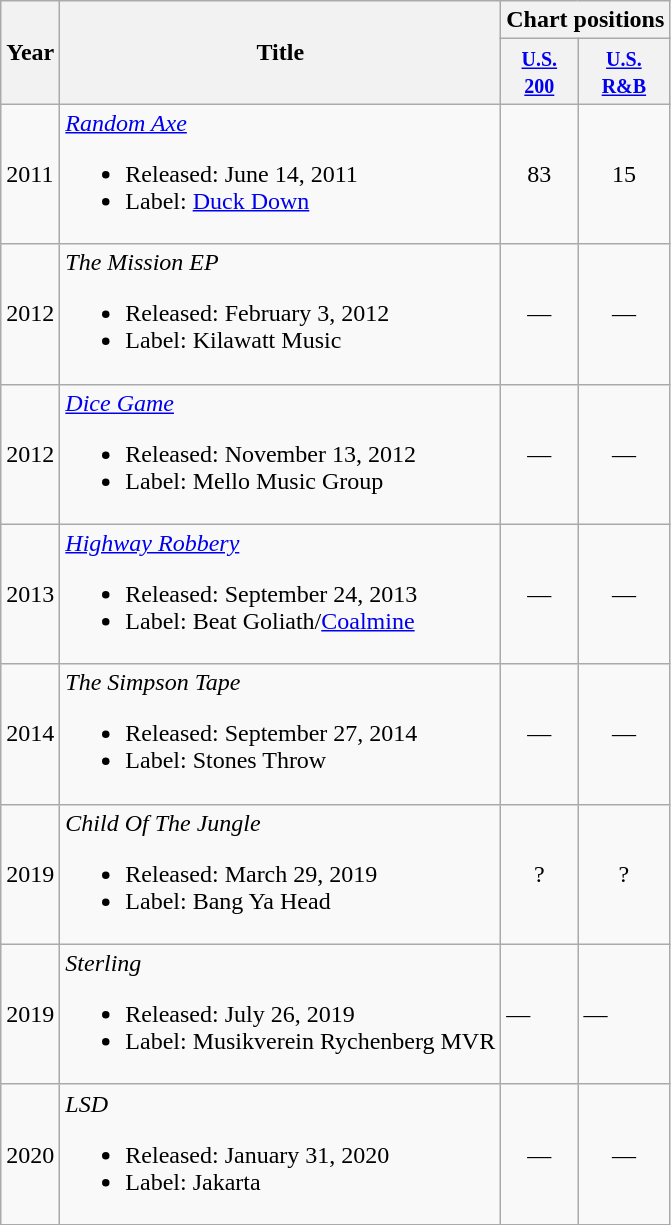<table class="wikitable">
<tr>
<th rowspan="2">Year</th>
<th rowspan="2">Title</th>
<th colspan="2">Chart positions</th>
</tr>
<tr>
<th><small><a href='#'>U.S. <br>200</a></small></th>
<th><small><a href='#'>U.S. <br>R&B</a></small></th>
</tr>
<tr>
<td>2011</td>
<td><em><a href='#'>Random Axe</a></em> <br><ul><li>Released: June 14, 2011</li><li>Label: <a href='#'>Duck Down</a></li></ul></td>
<td style="text-align:center;">83</td>
<td style="text-align:center;">15</td>
</tr>
<tr>
<td>2012</td>
<td><em>The Mission EP</em> <br><ul><li>Released: February 3, 2012</li><li>Label: Kilawatt Music</li></ul></td>
<td style="text-align:center;">—</td>
<td style="text-align:center;">—</td>
</tr>
<tr>
<td>2012</td>
<td><em><a href='#'>Dice Game</a></em> <br><ul><li>Released: November 13, 2012</li><li>Label: Mello Music Group</li></ul></td>
<td style="text-align:center;">—</td>
<td style="text-align:center;">—</td>
</tr>
<tr>
<td>2013</td>
<td><em><a href='#'>Highway Robbery</a></em> <br><ul><li>Released: September 24, 2013</li><li>Label: Beat Goliath/<a href='#'>Coalmine</a></li></ul></td>
<td style="text-align:center;">—</td>
<td style="text-align:center;">—</td>
</tr>
<tr>
<td>2014</td>
<td><em>The Simpson Tape</em> <br><ul><li>Released: September 27, 2014</li><li>Label: Stones Throw</li></ul></td>
<td style="text-align:center;">—</td>
<td style="text-align:center;">—</td>
</tr>
<tr>
<td>2019</td>
<td><em>Child Of The Jungle</em> <br><ul><li>Released: March 29, 2019</li><li>Label: Bang Ya Head</li></ul></td>
<td style="text-align:center;">?</td>
<td style="text-align:center;">?</td>
</tr>
<tr>
<td>2019</td>
<td><em>Sterling</em> <br><ul><li>Released: July 26, 2019</li><li>Label: Musikverein Rychenberg MVR</li></ul></td>
<td>—</td>
<td>—</td>
</tr>
<tr>
<td>2020</td>
<td><em>LSD</em> <br><ul><li>Released: January 31, 2020</li><li>Label: Jakarta</li></ul></td>
<td style="text-align:center;">—</td>
<td style="text-align:center;">—</td>
</tr>
</table>
